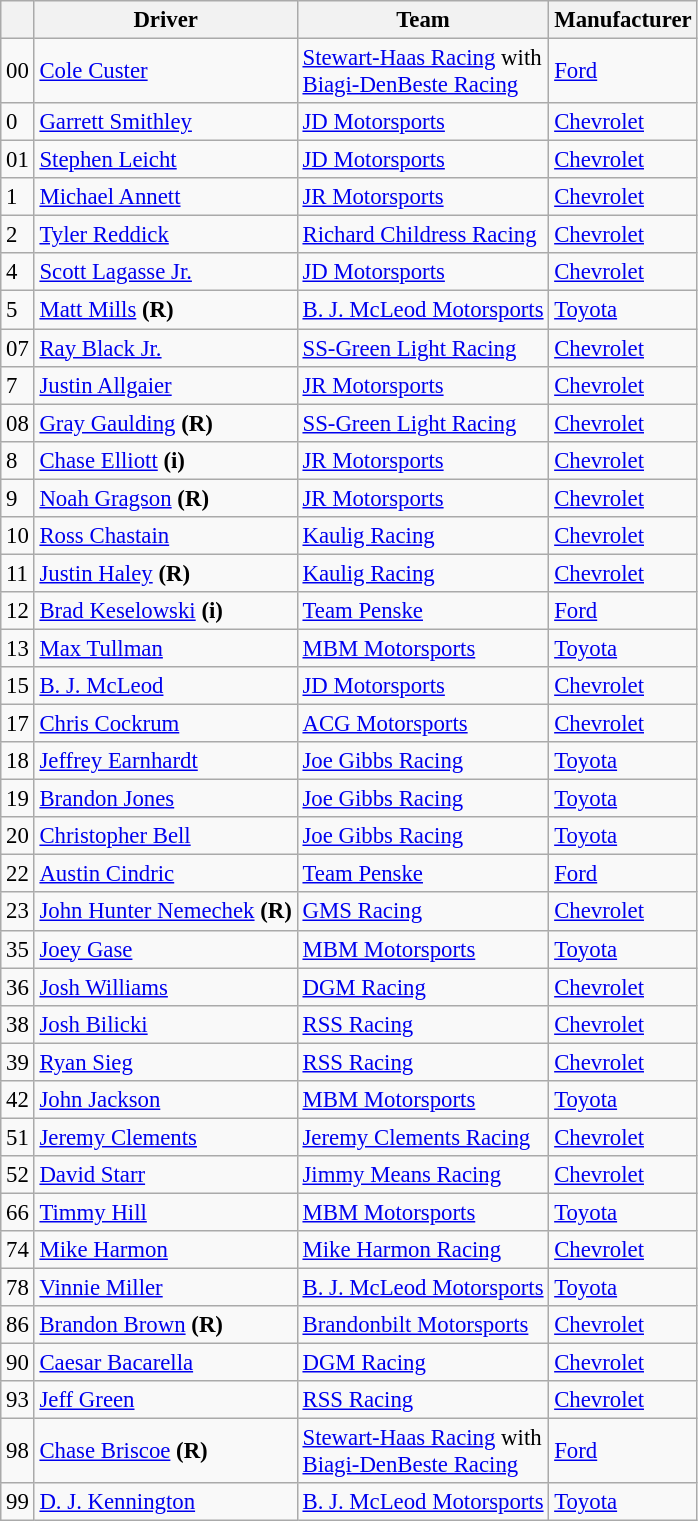<table class="wikitable" style="font-size:95%">
<tr>
<th></th>
<th>Driver</th>
<th>Team</th>
<th>Manufacturer</th>
</tr>
<tr>
<td>00</td>
<td><a href='#'>Cole Custer</a></td>
<td><a href='#'>Stewart-Haas Racing</a> with <br> <a href='#'>Biagi-DenBeste Racing</a></td>
<td><a href='#'>Ford</a></td>
</tr>
<tr>
<td>0</td>
<td><a href='#'>Garrett Smithley</a></td>
<td><a href='#'>JD Motorsports</a></td>
<td><a href='#'>Chevrolet</a></td>
</tr>
<tr>
<td>01</td>
<td><a href='#'>Stephen Leicht</a></td>
<td><a href='#'>JD Motorsports</a></td>
<td><a href='#'>Chevrolet</a></td>
</tr>
<tr>
<td>1</td>
<td><a href='#'>Michael Annett</a></td>
<td><a href='#'>JR Motorsports</a></td>
<td><a href='#'>Chevrolet</a></td>
</tr>
<tr>
<td>2</td>
<td><a href='#'>Tyler Reddick</a></td>
<td><a href='#'>Richard Childress Racing</a></td>
<td><a href='#'>Chevrolet</a></td>
</tr>
<tr>
<td>4</td>
<td><a href='#'>Scott Lagasse Jr.</a></td>
<td><a href='#'>JD Motorsports</a></td>
<td><a href='#'>Chevrolet</a></td>
</tr>
<tr>
<td>5</td>
<td><a href='#'>Matt Mills</a> <strong>(R)</strong></td>
<td><a href='#'>B. J. McLeod Motorsports</a></td>
<td><a href='#'>Toyota</a></td>
</tr>
<tr>
<td>07</td>
<td><a href='#'>Ray Black Jr.</a></td>
<td><a href='#'>SS-Green Light Racing</a></td>
<td><a href='#'>Chevrolet</a></td>
</tr>
<tr>
<td>7</td>
<td><a href='#'>Justin Allgaier</a></td>
<td><a href='#'>JR Motorsports</a></td>
<td><a href='#'>Chevrolet</a></td>
</tr>
<tr>
<td>08</td>
<td><a href='#'>Gray Gaulding</a> <strong>(R)</strong></td>
<td><a href='#'>SS-Green Light Racing</a></td>
<td><a href='#'>Chevrolet</a></td>
</tr>
<tr>
<td>8</td>
<td><a href='#'>Chase Elliott</a> <strong>(i)</strong></td>
<td><a href='#'>JR Motorsports</a></td>
<td><a href='#'>Chevrolet</a></td>
</tr>
<tr>
<td>9</td>
<td><a href='#'>Noah Gragson</a> <strong>(R)</strong></td>
<td><a href='#'>JR Motorsports</a></td>
<td><a href='#'>Chevrolet</a></td>
</tr>
<tr>
<td>10</td>
<td><a href='#'>Ross Chastain</a></td>
<td><a href='#'>Kaulig Racing</a></td>
<td><a href='#'>Chevrolet</a></td>
</tr>
<tr>
<td>11</td>
<td><a href='#'>Justin Haley</a> <strong>(R)</strong></td>
<td><a href='#'>Kaulig Racing</a></td>
<td><a href='#'>Chevrolet</a></td>
</tr>
<tr>
<td>12</td>
<td><a href='#'>Brad Keselowski</a> <strong>(i)</strong></td>
<td><a href='#'>Team Penske</a></td>
<td><a href='#'>Ford</a></td>
</tr>
<tr>
<td>13</td>
<td><a href='#'>Max Tullman</a></td>
<td><a href='#'>MBM Motorsports</a></td>
<td><a href='#'>Toyota</a></td>
</tr>
<tr>
<td>15</td>
<td><a href='#'>B. J. McLeod</a></td>
<td><a href='#'>JD Motorsports</a></td>
<td><a href='#'>Chevrolet</a></td>
</tr>
<tr>
<td>17</td>
<td><a href='#'>Chris Cockrum</a></td>
<td><a href='#'>ACG Motorsports</a></td>
<td><a href='#'>Chevrolet</a></td>
</tr>
<tr>
<td>18</td>
<td><a href='#'>Jeffrey Earnhardt</a></td>
<td><a href='#'>Joe Gibbs Racing</a></td>
<td><a href='#'>Toyota</a></td>
</tr>
<tr>
<td>19</td>
<td><a href='#'>Brandon Jones</a></td>
<td><a href='#'>Joe Gibbs Racing</a></td>
<td><a href='#'>Toyota</a></td>
</tr>
<tr>
<td>20</td>
<td><a href='#'>Christopher Bell</a></td>
<td><a href='#'>Joe Gibbs Racing</a></td>
<td><a href='#'>Toyota</a></td>
</tr>
<tr>
<td>22</td>
<td><a href='#'>Austin Cindric</a></td>
<td><a href='#'>Team Penske</a></td>
<td><a href='#'>Ford</a></td>
</tr>
<tr>
<td>23</td>
<td><a href='#'>John Hunter Nemechek</a> <strong>(R)</strong></td>
<td><a href='#'>GMS Racing</a></td>
<td><a href='#'>Chevrolet</a></td>
</tr>
<tr>
<td>35</td>
<td><a href='#'>Joey Gase</a></td>
<td><a href='#'>MBM Motorsports</a></td>
<td><a href='#'>Toyota</a></td>
</tr>
<tr>
<td>36</td>
<td><a href='#'>Josh Williams</a></td>
<td><a href='#'>DGM Racing</a></td>
<td><a href='#'>Chevrolet</a></td>
</tr>
<tr>
<td>38</td>
<td><a href='#'>Josh Bilicki</a></td>
<td><a href='#'>RSS Racing</a></td>
<td><a href='#'>Chevrolet</a></td>
</tr>
<tr>
<td>39</td>
<td><a href='#'>Ryan Sieg</a></td>
<td><a href='#'>RSS Racing</a></td>
<td><a href='#'>Chevrolet</a></td>
</tr>
<tr>
<td>42</td>
<td><a href='#'>John Jackson</a></td>
<td><a href='#'>MBM Motorsports</a></td>
<td><a href='#'>Toyota</a></td>
</tr>
<tr>
<td>51</td>
<td><a href='#'>Jeremy Clements</a></td>
<td><a href='#'>Jeremy Clements Racing</a></td>
<td><a href='#'>Chevrolet</a></td>
</tr>
<tr>
<td>52</td>
<td><a href='#'>David Starr</a></td>
<td><a href='#'>Jimmy Means Racing</a></td>
<td><a href='#'>Chevrolet</a></td>
</tr>
<tr>
<td>66</td>
<td><a href='#'>Timmy Hill</a></td>
<td><a href='#'>MBM Motorsports</a></td>
<td><a href='#'>Toyota</a></td>
</tr>
<tr>
<td>74</td>
<td><a href='#'>Mike Harmon</a></td>
<td><a href='#'>Mike Harmon Racing</a></td>
<td><a href='#'>Chevrolet</a></td>
</tr>
<tr>
<td>78</td>
<td><a href='#'>Vinnie Miller</a></td>
<td><a href='#'>B. J. McLeod Motorsports</a></td>
<td><a href='#'>Toyota</a></td>
</tr>
<tr>
<td>86</td>
<td><a href='#'>Brandon Brown</a> <strong>(R)</strong></td>
<td><a href='#'>Brandonbilt Motorsports</a></td>
<td><a href='#'>Chevrolet</a></td>
</tr>
<tr>
<td>90</td>
<td><a href='#'>Caesar Bacarella</a></td>
<td><a href='#'>DGM Racing</a></td>
<td><a href='#'>Chevrolet</a></td>
</tr>
<tr>
<td>93</td>
<td><a href='#'>Jeff Green</a></td>
<td><a href='#'>RSS Racing</a></td>
<td><a href='#'>Chevrolet</a></td>
</tr>
<tr>
<td>98</td>
<td><a href='#'>Chase Briscoe</a> <strong>(R)</strong></td>
<td><a href='#'>Stewart-Haas Racing</a> with <br> <a href='#'>Biagi-DenBeste Racing</a></td>
<td><a href='#'>Ford</a></td>
</tr>
<tr>
<td>99</td>
<td><a href='#'>D. J. Kennington</a></td>
<td><a href='#'>B. J. McLeod Motorsports</a></td>
<td><a href='#'>Toyota</a></td>
</tr>
</table>
